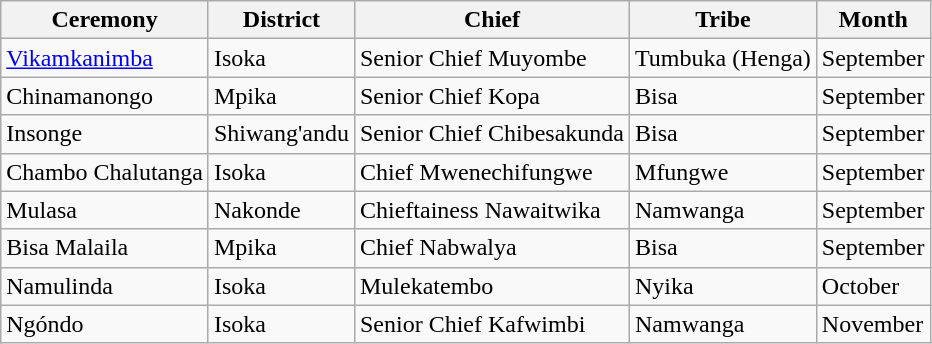<table class="wikitable">
<tr>
<th>Ceremony</th>
<th>District</th>
<th>Chief</th>
<th>Tribe</th>
<th>Month</th>
</tr>
<tr>
<td><a href='#'>Vikamkanimba</a></td>
<td>Isoka</td>
<td>Senior Chief Muyombe</td>
<td>Tumbuka (Henga)</td>
<td>September</td>
</tr>
<tr>
<td>Chinamanongo</td>
<td>Mpika</td>
<td>Senior Chief Kopa</td>
<td>Bisa</td>
<td>September</td>
</tr>
<tr>
<td>Insonge</td>
<td>Shiwang'andu</td>
<td>Senior Chief Chibesakunda</td>
<td>Bisa</td>
<td>September</td>
</tr>
<tr>
<td>Chambo Chalutanga</td>
<td>Isoka</td>
<td>Chief Mwenechifungwe</td>
<td>Mfungwe</td>
<td>September</td>
</tr>
<tr>
<td>Mulasa</td>
<td>Nakonde</td>
<td>Chieftainess Nawaitwika</td>
<td>Namwanga</td>
<td>September</td>
</tr>
<tr>
<td>Bisa Malaila</td>
<td>Mpika</td>
<td>Chief Nabwalya</td>
<td>Bisa</td>
<td>September</td>
</tr>
<tr>
<td>Namulinda</td>
<td>Isoka</td>
<td>Mulekatembo</td>
<td>Nyika</td>
<td>October</td>
</tr>
<tr>
<td>Ngóndo</td>
<td>Isoka</td>
<td>Senior Chief Kafwimbi</td>
<td>Namwanga</td>
<td>November</td>
</tr>
</table>
